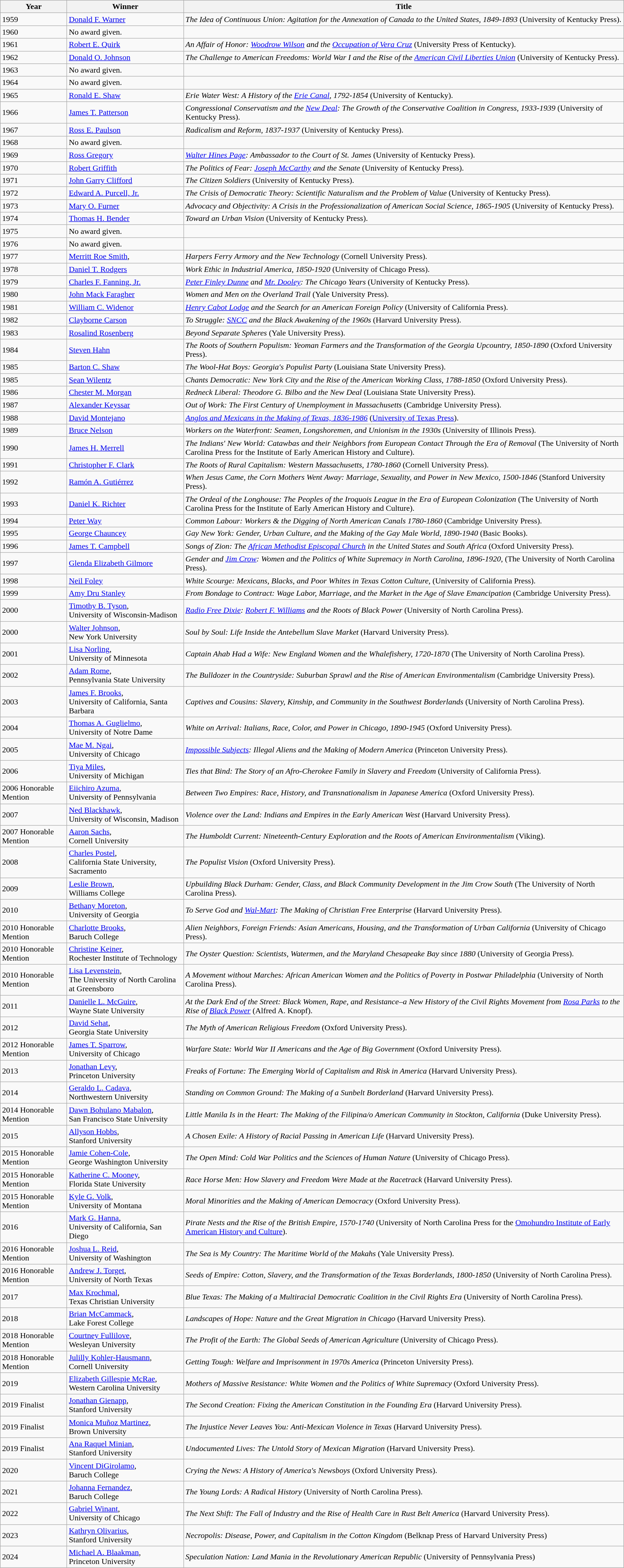<table class="wikitable">
<tr>
<th>Year</th>
<th>Winner</th>
<th>Title</th>
</tr>
<tr>
<td>1959</td>
<td><a href='#'>Donald F. Warner</a></td>
<td><em>The Idea of Continuous Union: Agitation for the Annexation of Canada to the United States, 1849-1893</em> (University of Kentucky Press).</td>
</tr>
<tr>
<td>1960</td>
<td>No award given.</td>
<td></td>
</tr>
<tr>
<td>1961</td>
<td><a href='#'>Robert E. Quirk</a></td>
<td><em>An Affair of Honor: <a href='#'>Woodrow Wilson</a> and the <a href='#'>Occupation of Vera Cruz</a></em> (University Press of Kentucky).</td>
</tr>
<tr>
<td>1962</td>
<td><a href='#'>Donald O. Johnson</a></td>
<td><em>The Challenge to American Freedoms: World War I and the Rise of the <a href='#'>American Civil Liberties Union</a></em> (University of Kentucky Press).</td>
</tr>
<tr>
<td>1963</td>
<td>No award given.</td>
<td></td>
</tr>
<tr>
<td>1964</td>
<td>No award given.</td>
<td></td>
</tr>
<tr>
<td>1965</td>
<td><a href='#'>Ronald E. Shaw</a></td>
<td><em>Erie Water West: A History of the <a href='#'>Erie Canal</a>, 1792-1854</em> (University of Kentucky).</td>
</tr>
<tr>
<td>1966</td>
<td><a href='#'>James T. Patterson</a></td>
<td><em>Congressional Conservatism and the <a href='#'>New Deal</a>: The Growth of the Conservative Coalition in Congress, 1933-1939</em> (University of Kentucky Press).</td>
</tr>
<tr>
<td>1967</td>
<td><a href='#'>Ross E. Paulson</a></td>
<td><em>Radicalism and Reform, 1837-1937</em> (University of Kentucky Press).</td>
</tr>
<tr>
<td>1968</td>
<td>No award given.</td>
<td></td>
</tr>
<tr>
<td>1969</td>
<td><a href='#'>Ross Gregory</a></td>
<td><em><a href='#'>Walter Hines Page</a>: Ambassador to the Court of St. James</em> (University of Kentucky Press).</td>
</tr>
<tr>
<td>1970</td>
<td><a href='#'>Robert Griffith</a></td>
<td><em>The Politics of Fear: <a href='#'>Joseph McCarthy</a> and the Senate</em> (University of Kentucky Press).</td>
</tr>
<tr>
<td>1971</td>
<td><a href='#'>John Garry Clifford</a></td>
<td><em>The Citizen Soldiers</em> (University of Kentucky Press).</td>
</tr>
<tr>
<td>1972</td>
<td><a href='#'>Edward A. Purcell, Jr.</a></td>
<td><em>The Crisis of Democratic Theory: Scientific Naturalism and the Problem of Value</em> (University of Kentucky Press).</td>
</tr>
<tr>
<td>1973</td>
<td><a href='#'>Mary O. Furner</a></td>
<td><em>Advocacy and Objectivity: A Crisis in the Professionalization of American Social Science, 1865-1905</em> (University of Kentucky Press).</td>
</tr>
<tr>
<td>1974</td>
<td><a href='#'>Thomas H. Bender</a></td>
<td><em>Toward an Urban Vision </em>(University of Kentucky Press).</td>
</tr>
<tr>
<td>1975</td>
<td>No award given.</td>
<td></td>
</tr>
<tr>
<td>1976</td>
<td>No award given.</td>
<td></td>
</tr>
<tr>
<td>1977</td>
<td><a href='#'>Merritt Roe Smith</a>,</td>
<td><em>Harpers Ferry Armory and the New Technology</em> (Cornell University Press).</td>
</tr>
<tr>
<td>1978</td>
<td><a href='#'>Daniel T. Rodgers</a></td>
<td><em>Work Ethic in Industrial America, 1850-1920</em> (University of Chicago Press).</td>
</tr>
<tr>
<td>1979</td>
<td><a href='#'>Charles F. Fanning, Jr.</a></td>
<td><em><a href='#'>Peter Finley Dunne</a> and <a href='#'>Mr. Dooley</a>: The Chicago Years</em> (University of Kentucky Press).</td>
</tr>
<tr>
<td>1980</td>
<td><a href='#'>John Mack Faragher</a></td>
<td><em>Women and Men on the Overland Trail</em> (Yale University Press).</td>
</tr>
<tr>
<td>1981</td>
<td><a href='#'>William C. Widenor</a></td>
<td><em><a href='#'>Henry Cabot Lodge</a> and the Search for an American Foreign Policy</em> (University of California Press).</td>
</tr>
<tr>
<td>1982</td>
<td><a href='#'>Clayborne Carson</a></td>
<td><em>To Struggle: <a href='#'>SNCC</a> and the Black Awakening of the 1960s</em> (Harvard University Press).</td>
</tr>
<tr>
<td>1983</td>
<td><a href='#'>Rosalind Rosenberg</a></td>
<td><em>Beyond Separate Spheres</em> (Yale University Press).</td>
</tr>
<tr>
<td>1984</td>
<td><a href='#'>Steven Hahn</a></td>
<td><em>The Roots of Southern Populism: Yeoman Farmers and the Transformation of the Georgia Upcountry, 1850-1890 </em>(Oxford University Press).</td>
</tr>
<tr>
<td>1985</td>
<td><a href='#'>Barton C. Shaw</a></td>
<td><em>The Wool-Hat Boys: Georgia's Populist Party</em> (Louisiana State University Press).</td>
</tr>
<tr>
<td>1985</td>
<td><a href='#'>Sean Wilentz</a></td>
<td><em>Chants Democratic: New York City and the Rise of the American Working Class, 1788-1850</em> (Oxford University Press).</td>
</tr>
<tr>
<td>1986</td>
<td><a href='#'>Chester M. Morgan</a></td>
<td><em>Redneck Liberal: Theodore G. Bilbo and the New Deal</em> (Louisiana State University Press).</td>
</tr>
<tr>
<td>1987</td>
<td><a href='#'>Alexander Keyssar</a></td>
<td><em>Out of Work: The First Century of Unemployment in Massachusetts</em> (Cambridge University Press).</td>
</tr>
<tr>
<td>1988</td>
<td><a href='#'>David Montejano</a></td>
<td><em><a href='#'>Anglos and Mexicans in the Making of Texas, 1836-1986</a></em> (<a href='#'>University of Texas Press</a>).</td>
</tr>
<tr>
<td>1989</td>
<td><a href='#'>Bruce Nelson</a></td>
<td><em>Workers on the Waterfront: Seamen, Longshoremen, and Unionism in the 1930s</em> (University of Illinois Press).</td>
</tr>
<tr>
<td>1990</td>
<td><a href='#'>James H. Merrell</a></td>
<td><em>The Indians' New World: Catawbas and their Neighbors from European Contact Through the Era of Removal </em>(The University of North Carolina Press for the Institute of Early American History and Culture).</td>
</tr>
<tr>
<td>1991</td>
<td><a href='#'>Christopher F. Clark</a></td>
<td><em>The Roots of Rural Capitalism: Western Massachusetts, 1780-1860</em> (Cornell University Press).</td>
</tr>
<tr>
<td>1992</td>
<td><a href='#'>Ramón A. Gutiérrez</a></td>
<td><em>When Jesus Came, the Corn Mothers Went Away: Marriage, Sexuality, and Power in New Mexico, 1500-1846</em> (Stanford University Press).</td>
</tr>
<tr>
<td>1993</td>
<td><a href='#'>Daniel K. Richter</a></td>
<td><em>The Ordeal of the Longhouse: The Peoples of the Iroquois League in the Era of European Colonization</em> (The University of North Carolina Press for the Institute of Early American History and Culture).</td>
</tr>
<tr>
<td>1994</td>
<td><a href='#'>Peter Way</a></td>
<td><em>Common Labour: Workers & the Digging of North American Canals 1780-1860</em> (Cambridge University Press).</td>
</tr>
<tr>
<td>1995</td>
<td><a href='#'>George Chauncey</a></td>
<td><em>Gay New York: Gender, Urban Culture, and the Making of the Gay Male World, 1890-1940</em> (Basic Books).</td>
</tr>
<tr>
<td>1996</td>
<td><a href='#'>James T. Campbell</a></td>
<td><em>Songs of Zion: The <a href='#'>African Methodist Episcopal Church</a> in the United States and South Africa</em> (Oxford University Press).</td>
</tr>
<tr>
<td>1997</td>
<td><a href='#'>Glenda Elizabeth Gilmore</a></td>
<td><em>Gender and <a href='#'>Jim Crow</a>: Women and the Politics of White Supremacy in North Carolina, 1896-1920,</em> (The University of North Carolina Press).</td>
</tr>
<tr>
<td>1998</td>
<td><a href='#'>Neil Foley</a></td>
<td><em>White Scourge: Mexicans, Blacks, and Poor Whites in Texas Cotton Culture,</em> (University of California Press).</td>
</tr>
<tr>
<td>1999</td>
<td><a href='#'>Amy Dru Stanley</a></td>
<td><em>From Bondage to Contract: Wage Labor, Marriage, and the Market in the Age of Slave Emancipation</em> (Cambridge University Press).</td>
</tr>
<tr>
<td>2000</td>
<td><a href='#'>Timothy B. Tyson</a>,<br> University of Wisconsin-Madison</td>
<td><em><a href='#'>Radio Free Dixie</a>: <a href='#'>Robert F. Williams</a> and the Roots of Black Power</em> (University of North Carolina Press).</td>
</tr>
<tr>
<td>2000</td>
<td><a href='#'>Walter Johnson</a>,<br> New York University</td>
<td><em>Soul by Soul: Life Inside the Antebellum Slave Market</em> (Harvard University Press).</td>
</tr>
<tr>
<td>2001</td>
<td><a href='#'>Lisa Norling</a>,<br>  University of Minnesota</td>
<td><em>Captain Ahab Had a Wife:  New England Women and the Whalefishery, 1720-1870</em> (The University of North Carolina Press).</td>
</tr>
<tr>
<td>2002</td>
<td><a href='#'>Adam Rome</a>,<br> Pennsylvania State University</td>
<td><em>The Bulldozer in the Countryside:  Suburban Sprawl and the Rise of American Environmentalism</em> (Cambridge University Press).</td>
</tr>
<tr>
<td>2003</td>
<td><a href='#'>James F. Brooks</a>,<br>  University of California, Santa Barbara</td>
<td><em>Captives and Cousins:  Slavery, Kinship, and Community in the Southwest Borderlands</em> (University of North Carolina Press).</td>
</tr>
<tr>
<td>2004</td>
<td><a href='#'>Thomas A. Guglielmo</a>,<br> University of Notre Dame</td>
<td><em>White on Arrival:  Italians, Race, Color, and Power in Chicago, 1890-1945</em> (Oxford University Press).</td>
</tr>
<tr>
<td>2005</td>
<td><a href='#'>Mae M. Ngai</a>,<br> University of Chicago</td>
<td><em><a href='#'>Impossible Subjects</a>: Illegal Aliens and the Making of Modern America</em> (Princeton University Press).</td>
</tr>
<tr>
<td>2006</td>
<td><a href='#'>Tiya Miles</a>,<br> University of Michigan</td>
<td><em>Ties that Bind: The Story of an Afro-Cherokee Family in Slavery and Freedom </em>(University of California Press).</td>
</tr>
<tr>
<td>2006 Honorable Mention</td>
<td><a href='#'>Eiichiro Azuma</a>,<br> University of Pennsylvania</td>
<td><em>Between Two Empires: Race, History, and Transnationalism in Japanese America</em> (Oxford University Press).</td>
</tr>
<tr>
<td>2007</td>
<td><a href='#'>Ned Blackhawk</a>,<br> University of Wisconsin, Madison</td>
<td><em>Violence over the Land: Indians and Empires in the Early American West</em> (Harvard University Press).</td>
</tr>
<tr>
<td>2007 Honorable Mention</td>
<td><a href='#'>Aaron Sachs</a>,<br> Cornell University</td>
<td><em>The Humboldt Current: Nineteenth-Century Exploration and the Roots of American Environmentalism</em> (Viking).</td>
</tr>
<tr>
<td>2008</td>
<td><a href='#'>Charles Postel</a>,<br> California State University, Sacramento</td>
<td><em>The Populist Vision</em> (Oxford University Press).</td>
</tr>
<tr>
<td>2009</td>
<td><a href='#'>Leslie Brown</a>,<br> Williams College</td>
<td><em>Upbuilding Black Durham: Gender, Class, and Black Community Development in the Jim Crow South</em> (The University of North Carolina Press).</td>
</tr>
<tr>
<td>2010</td>
<td><a href='#'>Bethany Moreton</a>,<br> University of Georgia</td>
<td><em>To Serve God and <a href='#'>Wal-Mart</a>: The Making of Christian Free Enterprise</em> (Harvard University Press).</td>
</tr>
<tr>
<td>2010 Honorable Mention</td>
<td><a href='#'>Charlotte Brooks</a>,<br> Baruch College</td>
<td><em>Alien Neighbors, Foreign Friends: Asian Americans, Housing, and the Transformation of Urban California</em> (University of Chicago Press).</td>
</tr>
<tr>
<td>2010 Honorable Mention</td>
<td><a href='#'>Christine Keiner</a>,<br> Rochester Institute of Technology</td>
<td><em>The Oyster Question: Scientists, Watermen, and the Maryland Chesapeake Bay since 1880</em> (University of Georgia Press).</td>
</tr>
<tr>
<td>2010 Honorable Mention</td>
<td><a href='#'>Lisa Levenstein</a>,<br> The University of North Carolina at Greensboro</td>
<td><em>A Movement without Marches: African American Women and the Politics of Poverty in Postwar Philadelphia</em> (University of North Carolina Press).</td>
</tr>
<tr>
<td>2011</td>
<td><a href='#'>Danielle L. McGuire</a>,<br> Wayne State University</td>
<td><em>At the Dark End of the Street: Black Women, Rape, and Resistance–a New History of the Civil Rights Movement from <a href='#'>Rosa Parks</a> to the Rise of <a href='#'>Black Power</a></em> (Alfred A. Knopf).</td>
</tr>
<tr>
<td>2012</td>
<td><a href='#'>David Sehat</a>,<br> Georgia State University</td>
<td><em>The Myth of American Religious Freedom</em> (Oxford University Press).</td>
</tr>
<tr>
<td>2012 Honorable Mention</td>
<td><a href='#'>James T. Sparrow</a>,<br> University of Chicago</td>
<td><em>Warfare State: World War II Americans and the Age of Big Government</em> (Oxford University Press).</td>
</tr>
<tr>
<td>2013</td>
<td><a href='#'>Jonathan Levy</a>,<br> Princeton University</td>
<td><em>Freaks of Fortune: The Emerging World of Capitalism and Risk in America</em> (Harvard University Press).</td>
</tr>
<tr>
<td>2014</td>
<td><a href='#'>Geraldo L. Cadava</a>,<br> Northwestern University</td>
<td><em>Standing on Common Ground: The Making of a Sunbelt Borderland</em> (Harvard University Press).</td>
</tr>
<tr>
<td>2014 Honorable Mention</td>
<td><a href='#'>Dawn Bohulano Mabalon</a>,<br> San Francisco State University</td>
<td><em>Little Manila Is in the Heart: The Making of the Filipina/o American Community in Stockton, California</em> (Duke University Press).</td>
</tr>
<tr>
<td>2015</td>
<td><a href='#'>Allyson Hobbs</a>,<br> Stanford University</td>
<td><em>A Chosen Exile: A History of Racial Passing in American Life</em> (Harvard University Press).</td>
</tr>
<tr>
<td>2015 Honorable Mention</td>
<td><a href='#'>Jamie Cohen-Cole</a>,<br> George Washington University</td>
<td><em>The Open Mind: Cold War Politics and the Sciences of Human Nature</em> (University of Chicago Press).</td>
</tr>
<tr>
<td>2015 Honorable Mention</td>
<td><a href='#'>Katherine C. Mooney</a>,<br> Florida State University</td>
<td><em>Race Horse Men: How Slavery and Freedom Were Made at the Racetrack</em> (Harvard University Press).</td>
</tr>
<tr>
<td>2015 Honorable Mention</td>
<td><a href='#'>Kyle G. Volk</a>,<br> University of Montana</td>
<td><em>Moral Minorities and the Making of American Democracy</em> (Oxford University Press).</td>
</tr>
<tr>
<td>2016</td>
<td><a href='#'>Mark G. Hanna</a>,<br>University of California, San Diego</td>
<td><em>Pirate Nests and the Rise of the British Empire, 1570-1740</em> (University of North Carolina Press for the <a href='#'>Omohundro Institute of Early American History and Culture</a>).</td>
</tr>
<tr>
<td>2016 Honorable Mention</td>
<td><a href='#'>Joshua L. Reid</a>,<br> University of Washington</td>
<td><em>The Sea is My Country: The Maritime World of the Makahs</em> (Yale University Press).</td>
</tr>
<tr>
<td>2016 Honorable Mention</td>
<td><a href='#'>Andrew J. Torget</a>,<br> University of North Texas</td>
<td><em>Seeds of Empire: Cotton, Slavery, and the Transformation of the Texas Borderlands, 1800-1850</em> (University of North Carolina Press).</td>
</tr>
<tr>
<td>2017</td>
<td><a href='#'>Max Krochmal</a>,<br>Texas Christian University</td>
<td><em>Blue Texas: The Making of a Multiracial Democratic Coalition in the Civil Rights Era</em> (University of North Carolina Press).</td>
</tr>
<tr>
<td>2018</td>
<td><a href='#'>Brian McCammack</a>,<br> Lake Forest College</td>
<td><em>Landscapes of Hope: Nature and the Great Migration in Chicago</em> (Harvard University Press).</td>
</tr>
<tr>
<td>2018 Honorable Mention</td>
<td><a href='#'>Courtney Fullilove</a>,<br> Wesleyan University</td>
<td><em>The Profit of the Earth: The Global Seeds of American Agriculture</em> (University of Chicago Press).</td>
</tr>
<tr>
<td>2018 Honorable Mention</td>
<td><a href='#'>Julilly Kohler-Hausmann</a>,<br> Cornell University</td>
<td><em>Getting Tough: Welfare and Imprisonment in 1970s America</em> (Princeton University Press).</td>
</tr>
<tr>
<td>2019</td>
<td><a href='#'>Elizabeth Gillespie McRae</a>,<br> Western Carolina University</td>
<td><em>Mothers of Massive Resistance: White Women and the Politics of White Supremacy</em> (Oxford University Press).</td>
</tr>
<tr>
<td>2019 Finalist</td>
<td><a href='#'>Jonathan Gienapp</a>,<br> Stanford University</td>
<td><em>The Second Creation: Fixing the American Constitution in the Founding Era</em> (Harvard University Press).</td>
</tr>
<tr>
<td>2019 Finalist</td>
<td><a href='#'>Monica Muñoz Martinez</a>,<br> Brown University</td>
<td><em>The Injustice Never Leaves You: Anti-Mexican Violence in Texas</em> (Harvard University Press).</td>
</tr>
<tr>
<td>2019 Finalist</td>
<td><a href='#'>Ana Raquel Minian</a>,<br> Stanford University</td>
<td><em>Undocumented Lives: The Untold Story of Mexican Migration</em> (Harvard University Press).</td>
</tr>
<tr>
<td>2020</td>
<td><a href='#'>Vincent DiGirolamo</a>,<br> Baruch College</td>
<td><em>Crying the News: A History of America's Newsboys</em> (Oxford University Press).</td>
</tr>
<tr>
<td>2021</td>
<td><a href='#'>Johanna Fernandez</a>,<br> Baruch College</td>
<td><em>The Young Lords: A Radical History</em> (University of North Carolina Press).</td>
</tr>
<tr>
<td>2022</td>
<td><a href='#'>Gabriel Winant</a>,<br> University of Chicago</td>
<td><em>The Next Shift: The Fall of Industry and the Rise of Health Care in Rust Belt America</em> (Harvard University Press).</td>
</tr>
<tr>
<td>2023</td>
<td><a href='#'>Kathryn Olivarius</a>,<br> Stanford University</td>
<td><em>Necropolis: Disease, Power, and Capitalism in the Cotton Kingdom</em> (Belknap Press of Harvard University Press)</td>
</tr>
<tr>
<td>2024</td>
<td><a href='#'>Michael A. Blaakman</a>,<br> Princeton University</td>
<td><em>Speculation Nation: Land Mania in the Revolutionary American Republic</em> (University of Pennsylvania Press)</td>
</tr>
</table>
